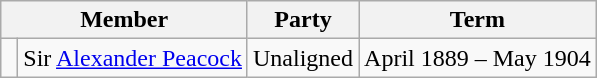<table class="wikitable">
<tr>
<th colspan="2">Member</th>
<th>Party</th>
<th>Term</th>
</tr>
<tr>
<td> </td>
<td>Sir <a href='#'>Alexander Peacock</a></td>
<td>Unaligned</td>
<td>April 1889 – May 1904</td>
</tr>
</table>
